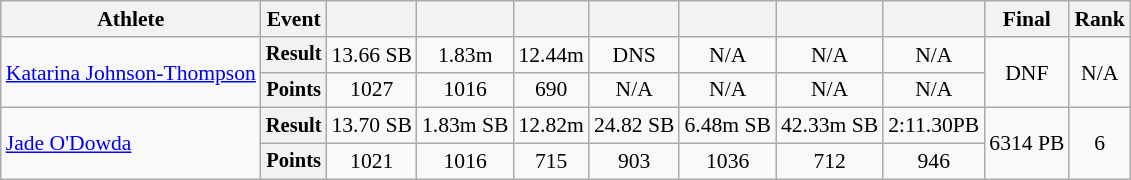<table class=wikitable style=font-size:90%>
<tr>
<th>Athlete</th>
<th>Event</th>
<th></th>
<th></th>
<th></th>
<th></th>
<th></th>
<th></th>
<th></th>
<th>Final</th>
<th>Rank</th>
</tr>
<tr align=center>
<td rowspan=2 align=left><a href='#'>Katarina Johnson-Thompson</a></td>
<th style=font-size:95%>Result</th>
<td>13.66 SB</td>
<td>1.83m</td>
<td>12.44m</td>
<td>DNS</td>
<td>N/A</td>
<td>N/A</td>
<td>N/A</td>
<td rowspan=2>DNF</td>
<td rowspan=2>N/A</td>
</tr>
<tr align=center>
<th style=font-size:95%>Points</th>
<td>1027</td>
<td>1016</td>
<td>690</td>
<td>N/A</td>
<td>N/A</td>
<td>N/A</td>
<td>N/A</td>
</tr>
<tr align=center>
<td rowspan=2 align=left><a href='#'>Jade O'Dowda</a></td>
<th style=font-size:95%>Result</th>
<td>13.70 SB</td>
<td>1.83m SB</td>
<td>12.82m</td>
<td>24.82 SB</td>
<td>6.48m SB</td>
<td>42.33m SB</td>
<td>2:11.30PB</td>
<td rowspan=2>6314 PB</td>
<td rowspan=2>6</td>
</tr>
<tr align=center>
<th style=font-size:95%>Points</th>
<td>1021</td>
<td>1016</td>
<td>715</td>
<td>903</td>
<td>1036</td>
<td>712</td>
<td>946</td>
</tr>
</table>
